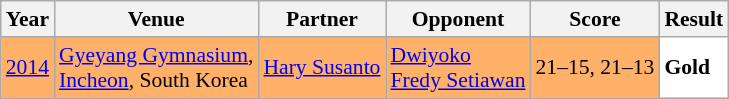<table class="sortable wikitable" style="font-size: 90%;">
<tr>
<th>Year</th>
<th>Venue</th>
<th>Partner</th>
<th>Opponent</th>
<th>Score</th>
<th>Result</th>
</tr>
<tr style="background:#FFB069">
<td align="center"><a href='#'>2014</a></td>
<td align="left"><a href='#'>Gyeyang Gymnasium</a>,<br><a href='#'>Incheon</a>, South Korea</td>
<td align="left"> <a href='#'>Hary Susanto</a></td>
<td align="left"> <a href='#'>Dwiyoko</a><br> <a href='#'>Fredy Setiawan</a></td>
<td align="left">21–15, 21–13</td>
<td style="text-align:left; background:white"> <strong>Gold</strong></td>
</tr>
</table>
